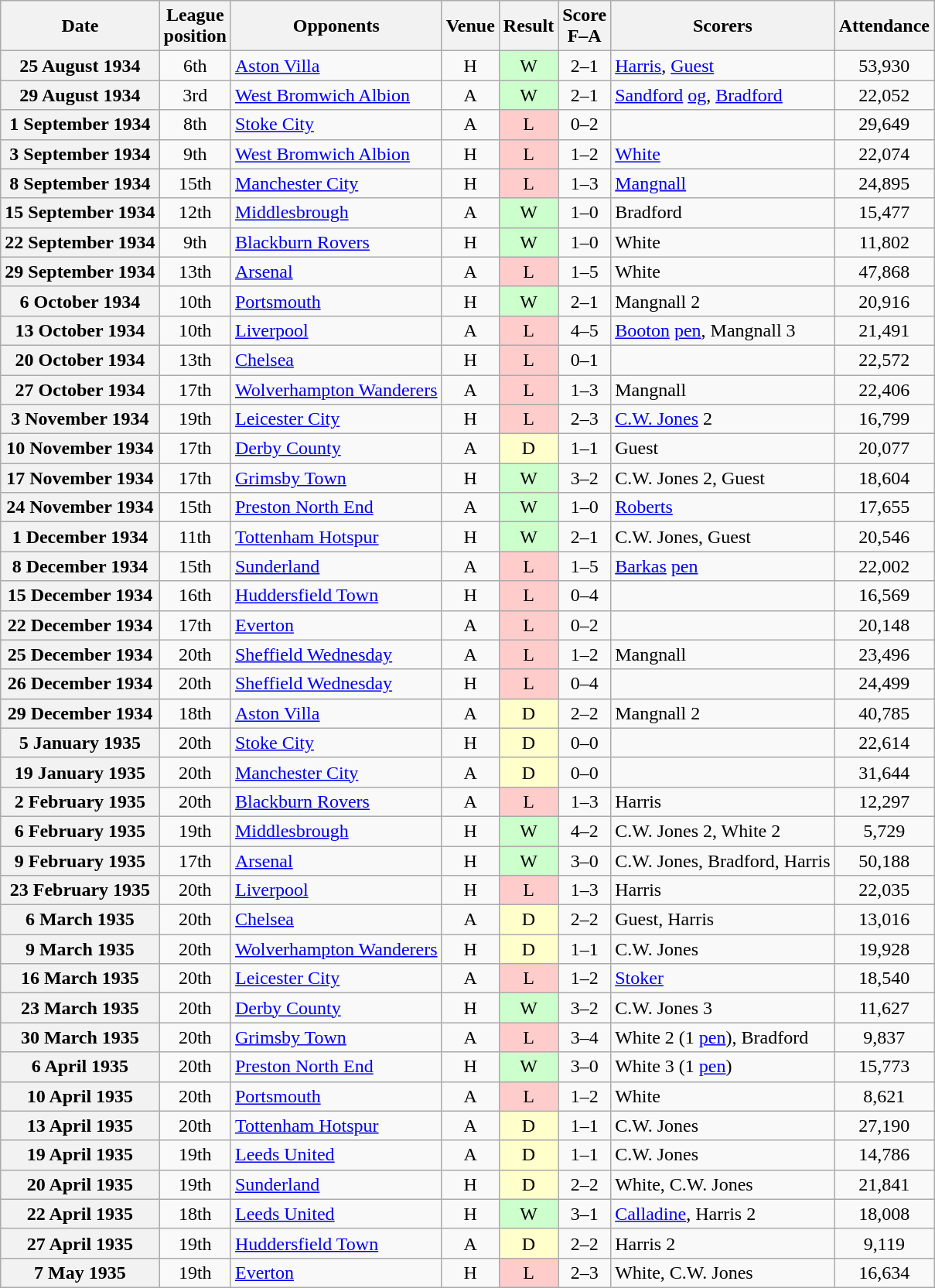<table class="wikitable plainrowheaders" style="text-align:center">
<tr>
<th scope="col">Date</th>
<th scope="col">League<br>position</th>
<th scope="col">Opponents</th>
<th scope="col">Venue</th>
<th scope="col">Result</th>
<th scope="col">Score<br>F–A</th>
<th scope="col">Scorers</th>
<th scope="col">Attendance</th>
</tr>
<tr>
<th scope="row">25 August 1934</th>
<td>6th</td>
<td align="left"><a href='#'>Aston Villa</a></td>
<td>H</td>
<td style=background:#cfc>W</td>
<td>2–1</td>
<td align="left"><a href='#'>Harris</a>, <a href='#'>Guest</a></td>
<td>53,930</td>
</tr>
<tr>
<th scope="row">29 August 1934</th>
<td>3rd</td>
<td align="left"><a href='#'>West Bromwich Albion</a></td>
<td>A</td>
<td style=background:#cfc>W</td>
<td>2–1</td>
<td align="left"><a href='#'>Sandford</a> <a href='#'>og</a>, <a href='#'>Bradford</a></td>
<td>22,052</td>
</tr>
<tr>
<th scope="row">1 September 1934</th>
<td>8th</td>
<td align="left"><a href='#'>Stoke City</a></td>
<td>A</td>
<td style=background:#fcc>L</td>
<td>0–2</td>
<td></td>
<td>29,649</td>
</tr>
<tr>
<th scope="row">3 September 1934</th>
<td>9th</td>
<td align="left"><a href='#'>West Bromwich Albion</a></td>
<td>H</td>
<td style=background:#fcc>L</td>
<td>1–2</td>
<td align="left"><a href='#'>White</a></td>
<td>22,074</td>
</tr>
<tr>
<th scope="row">8 September 1934</th>
<td>15th</td>
<td align="left"><a href='#'>Manchester City</a></td>
<td>H</td>
<td style=background:#fcc>L</td>
<td>1–3</td>
<td align="left"><a href='#'>Mangnall</a></td>
<td>24,895</td>
</tr>
<tr>
<th scope="row">15 September 1934</th>
<td>12th</td>
<td align="left"><a href='#'>Middlesbrough</a></td>
<td>A</td>
<td style=background:#cfc>W</td>
<td>1–0</td>
<td align="left">Bradford</td>
<td>15,477</td>
</tr>
<tr>
<th scope="row">22 September 1934</th>
<td>9th</td>
<td align="left"><a href='#'>Blackburn Rovers</a></td>
<td>H</td>
<td style=background:#cfc>W</td>
<td>1–0</td>
<td align="left">White</td>
<td>11,802</td>
</tr>
<tr>
<th scope="row">29 September 1934</th>
<td>13th</td>
<td align="left"><a href='#'>Arsenal</a></td>
<td>A</td>
<td style=background:#fcc>L</td>
<td>1–5</td>
<td align="left">White</td>
<td>47,868</td>
</tr>
<tr>
<th scope="row">6 October 1934</th>
<td>10th</td>
<td align="left"><a href='#'>Portsmouth</a></td>
<td>H</td>
<td style=background:#cfc>W</td>
<td>2–1</td>
<td align="left">Mangnall 2</td>
<td>20,916</td>
</tr>
<tr>
<th scope="row">13 October 1934</th>
<td>10th</td>
<td align="left"><a href='#'>Liverpool</a></td>
<td>A</td>
<td style=background:#fcc>L</td>
<td>4–5</td>
<td align="left"><a href='#'>Booton</a> <a href='#'>pen</a>, Mangnall 3</td>
<td>21,491</td>
</tr>
<tr>
<th scope="row">20 October 1934</th>
<td>13th</td>
<td align="left"><a href='#'>Chelsea</a></td>
<td>H</td>
<td style=background:#fcc>L</td>
<td>0–1</td>
<td></td>
<td>22,572</td>
</tr>
<tr>
<th scope="row">27 October 1934</th>
<td>17th</td>
<td align="left"><a href='#'>Wolverhampton Wanderers</a></td>
<td>A</td>
<td style=background:#fcc>L</td>
<td>1–3</td>
<td align="left">Mangnall</td>
<td>22,406</td>
</tr>
<tr>
<th scope="row">3 November 1934</th>
<td>19th</td>
<td align="left"><a href='#'>Leicester City</a></td>
<td>H</td>
<td style=background:#fcc>L</td>
<td>2–3</td>
<td align="left"><a href='#'>C.W. Jones</a> 2</td>
<td>16,799</td>
</tr>
<tr>
<th scope="row">10 November 1934</th>
<td>17th</td>
<td align="left"><a href='#'>Derby County</a></td>
<td>A</td>
<td style=background:#ffc>D</td>
<td>1–1</td>
<td align="left">Guest</td>
<td>20,077</td>
</tr>
<tr>
<th scope="row">17 November 1934</th>
<td>17th</td>
<td align="left"><a href='#'>Grimsby Town</a></td>
<td>H</td>
<td style=background:#cfc>W</td>
<td>3–2</td>
<td align="left">C.W. Jones 2, Guest</td>
<td>18,604</td>
</tr>
<tr>
<th scope="row">24 November 1934</th>
<td>15th</td>
<td align="left"><a href='#'>Preston North End</a></td>
<td>A</td>
<td style=background:#cfc>W</td>
<td>1–0</td>
<td align="left"><a href='#'>Roberts</a></td>
<td>17,655</td>
</tr>
<tr>
<th scope="row">1 December 1934</th>
<td>11th</td>
<td align="left"><a href='#'>Tottenham Hotspur</a></td>
<td>H</td>
<td style=background:#cfc>W</td>
<td>2–1</td>
<td align="left">C.W. Jones, Guest</td>
<td>20,546</td>
</tr>
<tr>
<th scope="row">8 December 1934</th>
<td>15th</td>
<td align="left"><a href='#'>Sunderland</a></td>
<td>A</td>
<td style=background:#fcc>L</td>
<td>1–5</td>
<td align="left"><a href='#'>Barkas</a> <a href='#'>pen</a></td>
<td>22,002</td>
</tr>
<tr>
<th scope="row">15 December 1934</th>
<td>16th</td>
<td align="left"><a href='#'>Huddersfield Town</a></td>
<td>H</td>
<td style=background:#fcc>L</td>
<td>0–4</td>
<td></td>
<td>16,569</td>
</tr>
<tr>
<th scope="row">22 December 1934</th>
<td>17th</td>
<td align="left"><a href='#'>Everton</a></td>
<td>A</td>
<td style=background:#fcc>L</td>
<td>0–2</td>
<td></td>
<td>20,148</td>
</tr>
<tr>
<th scope="row">25 December 1934</th>
<td>20th</td>
<td align="left"><a href='#'>Sheffield Wednesday</a></td>
<td>A</td>
<td style=background:#fcc>L</td>
<td>1–2</td>
<td align="left">Mangnall</td>
<td>23,496</td>
</tr>
<tr>
<th scope="row">26 December 1934</th>
<td>20th</td>
<td align="left"><a href='#'>Sheffield Wednesday</a></td>
<td>H</td>
<td style=background:#fcc>L</td>
<td>0–4</td>
<td></td>
<td>24,499</td>
</tr>
<tr>
<th scope="row">29 December 1934</th>
<td>18th</td>
<td align="left"><a href='#'>Aston Villa</a></td>
<td>A</td>
<td style=background:#ffc>D</td>
<td>2–2</td>
<td align="left">Mangnall 2</td>
<td>40,785</td>
</tr>
<tr>
<th scope="row">5 January 1935</th>
<td>20th</td>
<td align="left"><a href='#'>Stoke City</a></td>
<td>H</td>
<td style=background:#ffc>D</td>
<td>0–0</td>
<td></td>
<td>22,614</td>
</tr>
<tr>
<th scope="row">19 January 1935</th>
<td>20th</td>
<td align="left"><a href='#'>Manchester City</a></td>
<td>A</td>
<td style=background:#ffc>D</td>
<td>0–0</td>
<td></td>
<td>31,644</td>
</tr>
<tr>
<th scope="row">2 February 1935</th>
<td>20th</td>
<td align="left"><a href='#'>Blackburn Rovers</a></td>
<td>A</td>
<td style=background:#fcc>L</td>
<td>1–3</td>
<td align="left">Harris</td>
<td>12,297</td>
</tr>
<tr>
<th scope="row">6 February 1935</th>
<td>19th</td>
<td align="left"><a href='#'>Middlesbrough</a></td>
<td>H</td>
<td style=background:#cfc>W</td>
<td>4–2</td>
<td align="left">C.W. Jones 2, White 2</td>
<td>5,729</td>
</tr>
<tr>
<th scope="row">9 February 1935</th>
<td>17th</td>
<td align="left"><a href='#'>Arsenal</a></td>
<td>H</td>
<td style=background:#cfc>W</td>
<td>3–0</td>
<td align="left">C.W. Jones, Bradford, Harris</td>
<td>50,188</td>
</tr>
<tr>
<th scope="row">23 February 1935</th>
<td>20th</td>
<td align="left"><a href='#'>Liverpool</a></td>
<td>H</td>
<td style=background:#fcc>L</td>
<td>1–3</td>
<td align="left">Harris</td>
<td>22,035</td>
</tr>
<tr>
<th scope="row">6 March 1935</th>
<td>20th</td>
<td align="left"><a href='#'>Chelsea</a></td>
<td>A</td>
<td style=background:#ffc>D</td>
<td>2–2</td>
<td align="left">Guest, Harris</td>
<td>13,016</td>
</tr>
<tr>
<th scope="row">9 March 1935</th>
<td>20th</td>
<td align="left"><a href='#'>Wolverhampton Wanderers</a></td>
<td>H</td>
<td style=background:#ffc>D</td>
<td>1–1</td>
<td align="left">C.W. Jones</td>
<td>19,928</td>
</tr>
<tr>
<th scope="row">16 March 1935</th>
<td>20th</td>
<td align="left"><a href='#'>Leicester City</a></td>
<td>A</td>
<td style=background:#fcc>L</td>
<td>1–2</td>
<td align="left"><a href='#'>Stoker</a></td>
<td>18,540</td>
</tr>
<tr>
<th scope="row">23 March 1935</th>
<td>20th</td>
<td align="left"><a href='#'>Derby County</a></td>
<td>H</td>
<td style=background:#cfc>W</td>
<td>3–2</td>
<td align="left">C.W. Jones 3</td>
<td>11,627</td>
</tr>
<tr>
<th scope="row">30 March 1935</th>
<td>20th</td>
<td align="left"><a href='#'>Grimsby Town</a></td>
<td>A</td>
<td style=background:#fcc>L</td>
<td>3–4</td>
<td align="left">White 2 (1 <a href='#'>pen</a>), Bradford</td>
<td>9,837</td>
</tr>
<tr>
<th scope="row">6 April 1935</th>
<td>20th</td>
<td align="left"><a href='#'>Preston North End</a></td>
<td>H</td>
<td style=background:#cfc>W</td>
<td>3–0</td>
<td align="left">White 3 (1 <a href='#'>pen</a>)</td>
<td>15,773</td>
</tr>
<tr>
<th scope="row">10 April 1935</th>
<td>20th</td>
<td align="left"><a href='#'>Portsmouth</a></td>
<td>A</td>
<td style=background:#fcc>L</td>
<td>1–2</td>
<td align="left">White</td>
<td>8,621</td>
</tr>
<tr>
<th scope="row">13 April 1935</th>
<td>20th</td>
<td align="left"><a href='#'>Tottenham Hotspur</a></td>
<td>A</td>
<td style=background:#ffc>D</td>
<td>1–1</td>
<td align="left">C.W. Jones</td>
<td>27,190</td>
</tr>
<tr>
<th scope="row">19 April 1935</th>
<td>19th</td>
<td align="left"><a href='#'>Leeds United</a></td>
<td>A</td>
<td style=background:#ffc>D</td>
<td>1–1</td>
<td align="left">C.W. Jones</td>
<td>14,786</td>
</tr>
<tr>
<th scope="row">20 April 1935</th>
<td>19th</td>
<td align="left"><a href='#'>Sunderland</a></td>
<td>H</td>
<td style=background:#ffc>D</td>
<td>2–2</td>
<td align="left">White, C.W. Jones</td>
<td>21,841</td>
</tr>
<tr>
<th scope="row">22 April 1935</th>
<td>18th</td>
<td align="left"><a href='#'>Leeds United</a></td>
<td>H</td>
<td style=background:#cfc>W</td>
<td>3–1</td>
<td align="left"><a href='#'>Calladine</a>, Harris 2</td>
<td>18,008</td>
</tr>
<tr>
<th scope="row">27 April 1935</th>
<td>19th</td>
<td align="left"><a href='#'>Huddersfield Town</a></td>
<td>A</td>
<td style=background:#ffc>D</td>
<td>2–2</td>
<td align="left">Harris 2</td>
<td>9,119</td>
</tr>
<tr>
<th scope="row">7 May 1935</th>
<td>19th</td>
<td align="left"><a href='#'>Everton</a></td>
<td>H</td>
<td style=background:#fcc>L</td>
<td>2–3</td>
<td align="left">White, C.W. Jones</td>
<td>16,634</td>
</tr>
</table>
